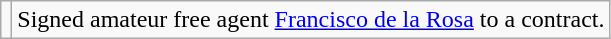<table class="wikitable">
<tr>
<td></td>
<td>Signed amateur free agent <a href='#'>Francisco de la Rosa</a> to a contract.</td>
</tr>
</table>
